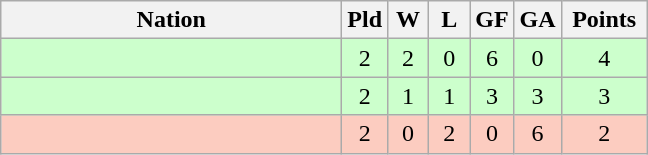<table class=wikitable style="text-align:center">
<tr>
<th width=220>Nation</th>
<th width=20>Pld</th>
<th width=20>W</th>
<th width=20>L</th>
<th width=20>GF</th>
<th width=20>GA</th>
<th width=50>Points</th>
</tr>
<tr bgcolor="#ccffcc">
<td align=left></td>
<td>2</td>
<td>2</td>
<td>0</td>
<td>6</td>
<td>0</td>
<td>4</td>
</tr>
<tr bgcolor="#ccffcc">
<td align=left></td>
<td>2</td>
<td>1</td>
<td>1</td>
<td>3</td>
<td>3</td>
<td>3</td>
</tr>
<tr bgcolor="#fcccc">
<td align=left></td>
<td>2</td>
<td>0</td>
<td>2</td>
<td>0</td>
<td>6</td>
<td>2</td>
</tr>
</table>
